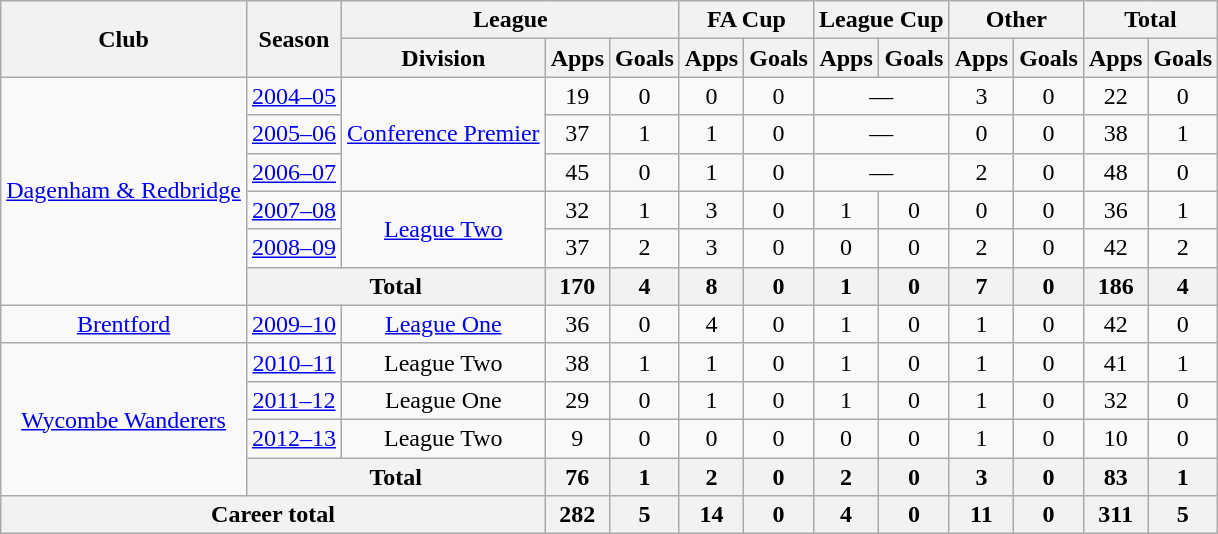<table class="wikitable" style="text-align: center;">
<tr>
<th rowspan="2">Club</th>
<th rowspan="2">Season</th>
<th colspan="3">League</th>
<th colspan="2">FA Cup</th>
<th colspan="2">League Cup</th>
<th colspan="2">Other</th>
<th colspan="2">Total</th>
</tr>
<tr>
<th>Division</th>
<th>Apps</th>
<th>Goals</th>
<th>Apps</th>
<th>Goals</th>
<th>Apps</th>
<th>Goals</th>
<th>Apps</th>
<th>Goals</th>
<th>Apps</th>
<th>Goals</th>
</tr>
<tr>
<td rowspan="6"><a href='#'>Dagenham & Redbridge</a></td>
<td><a href='#'>2004–05</a></td>
<td rowspan="3"><a href='#'>Conference Premier</a></td>
<td>19</td>
<td>0</td>
<td>0</td>
<td>0</td>
<td colspan="2">—</td>
<td>3</td>
<td>0</td>
<td>22</td>
<td>0</td>
</tr>
<tr>
<td><a href='#'>2005–06</a></td>
<td>37</td>
<td>1</td>
<td>1</td>
<td>0</td>
<td colspan="2">—</td>
<td>0</td>
<td>0</td>
<td>38</td>
<td>1</td>
</tr>
<tr>
<td><a href='#'>2006–07</a></td>
<td>45</td>
<td>0</td>
<td>1</td>
<td>0</td>
<td colspan="2">—</td>
<td>2</td>
<td>0</td>
<td>48</td>
<td>0</td>
</tr>
<tr>
<td><a href='#'>2007–08</a></td>
<td rowspan="2"><a href='#'>League Two</a></td>
<td>32</td>
<td>1</td>
<td>3</td>
<td>0</td>
<td>1</td>
<td>0</td>
<td>0</td>
<td>0</td>
<td>36</td>
<td>1</td>
</tr>
<tr>
<td><a href='#'>2008–09</a></td>
<td>37</td>
<td>2</td>
<td>3</td>
<td>0</td>
<td>0</td>
<td>0</td>
<td>2</td>
<td>0</td>
<td>42</td>
<td>2</td>
</tr>
<tr>
<th colspan="2">Total</th>
<th>170</th>
<th>4</th>
<th>8</th>
<th>0</th>
<th>1</th>
<th>0</th>
<th>7</th>
<th>0</th>
<th>186</th>
<th>4</th>
</tr>
<tr>
<td><a href='#'>Brentford</a></td>
<td><a href='#'>2009–10</a></td>
<td><a href='#'>League One</a></td>
<td>36</td>
<td>0</td>
<td>4</td>
<td>0</td>
<td>1</td>
<td>0</td>
<td>1</td>
<td>0</td>
<td>42</td>
<td>0</td>
</tr>
<tr>
<td rowspan="4"><a href='#'>Wycombe Wanderers</a></td>
<td><a href='#'>2010–11</a></td>
<td>League Two</td>
<td>38</td>
<td>1</td>
<td>1</td>
<td>0</td>
<td>1</td>
<td>0</td>
<td>1</td>
<td>0</td>
<td>41</td>
<td>1</td>
</tr>
<tr>
<td><a href='#'>2011–12</a></td>
<td>League One</td>
<td>29</td>
<td>0</td>
<td>1</td>
<td>0</td>
<td>1</td>
<td>0</td>
<td>1</td>
<td>0</td>
<td>32</td>
<td>0</td>
</tr>
<tr>
<td><a href='#'>2012–13</a></td>
<td>League Two</td>
<td>9</td>
<td>0</td>
<td>0</td>
<td>0</td>
<td>0</td>
<td>0</td>
<td>1</td>
<td>0</td>
<td>10</td>
<td>0</td>
</tr>
<tr>
<th colspan="2">Total</th>
<th>76</th>
<th>1</th>
<th>2</th>
<th>0</th>
<th>2</th>
<th>0</th>
<th>3</th>
<th>0</th>
<th>83</th>
<th>1</th>
</tr>
<tr>
<th colspan="3">Career total</th>
<th>282</th>
<th>5</th>
<th>14</th>
<th>0</th>
<th>4</th>
<th>0</th>
<th>11</th>
<th>0</th>
<th>311</th>
<th>5</th>
</tr>
</table>
